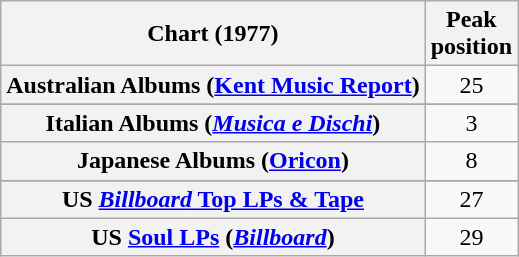<table class="wikitable sortable plainrowheaders">
<tr>
<th>Chart (1977)</th>
<th>Peak<br>position</th>
</tr>
<tr>
<th scope="row">Australian Albums (<a href='#'>Kent Music Report</a>)</th>
<td align="center">25</td>
</tr>
<tr>
</tr>
<tr>
</tr>
<tr>
</tr>
<tr>
</tr>
<tr>
<th scope="row">Italian Albums (<em><a href='#'>Musica e Dischi</a></em>)</th>
<td align="center">3</td>
</tr>
<tr>
<th scope="row">Japanese Albums (<a href='#'>Oricon</a>)</th>
<td align="center">8</td>
</tr>
<tr>
</tr>
<tr>
</tr>
<tr>
</tr>
<tr>
<th scope="row">US <a href='#'><em>Billboard</em> Top LPs & Tape</a></th>
<td style="text-align:center;">27</td>
</tr>
<tr>
<th scope="row">US <a href='#'>Soul LPs</a> (<em><a href='#'>Billboard</a></em>)</th>
<td style="text-align:center;">29</td>
</tr>
</table>
